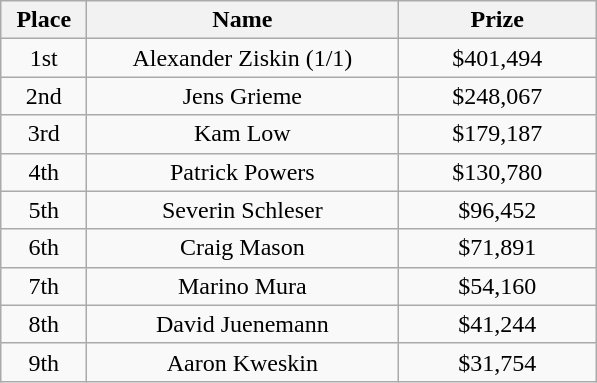<table class="wikitable">
<tr>
<th width="50">Place</th>
<th width="200">Name</th>
<th width="125">Prize</th>
</tr>
<tr>
<td align = "center">1st</td>
<td align = "center">Alexander Ziskin (1/1)</td>
<td align = "center">$401,494</td>
</tr>
<tr>
<td align = "center">2nd</td>
<td align = "center">Jens Grieme</td>
<td align = "center">$248,067</td>
</tr>
<tr>
<td align = "center">3rd</td>
<td align = "center">Kam Low</td>
<td align = "center">$179,187</td>
</tr>
<tr>
<td align = "center">4th</td>
<td align = "center">Patrick Powers</td>
<td align = "center">$130,780</td>
</tr>
<tr>
<td align = "center">5th</td>
<td align = "center">Severin Schleser</td>
<td align = "center">$96,452</td>
</tr>
<tr>
<td align = "center">6th</td>
<td align = "center">Craig Mason</td>
<td align = "center">$71,891</td>
</tr>
<tr>
<td align = "center">7th</td>
<td align = "center">Marino Mura</td>
<td align = "center">$54,160</td>
</tr>
<tr>
<td align = "center">8th</td>
<td align = "center">David Juenemann</td>
<td align = "center">$41,244</td>
</tr>
<tr>
<td align = "center">9th</td>
<td align = "center">Aaron Kweskin</td>
<td align = "center">$31,754</td>
</tr>
</table>
